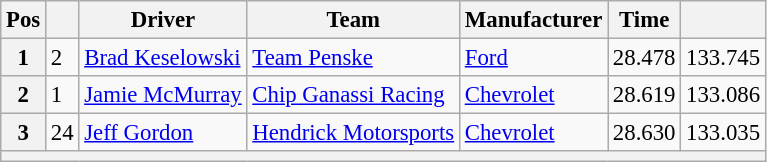<table class="wikitable" style="font-size:95%">
<tr>
<th>Pos</th>
<th></th>
<th>Driver</th>
<th>Team</th>
<th>Manufacturer</th>
<th>Time</th>
<th></th>
</tr>
<tr>
<th>1</th>
<td>2</td>
<td><a href='#'>Brad Keselowski</a></td>
<td><a href='#'>Team Penske</a></td>
<td><a href='#'>Ford</a></td>
<td>28.478</td>
<td>133.745</td>
</tr>
<tr>
<th>2</th>
<td>1</td>
<td><a href='#'>Jamie McMurray</a></td>
<td><a href='#'>Chip Ganassi Racing</a></td>
<td><a href='#'>Chevrolet</a></td>
<td>28.619</td>
<td>133.086</td>
</tr>
<tr>
<th>3</th>
<td>24</td>
<td><a href='#'>Jeff Gordon</a></td>
<td><a href='#'>Hendrick Motorsports</a></td>
<td><a href='#'>Chevrolet</a></td>
<td>28.630</td>
<td>133.035</td>
</tr>
<tr>
<th colspan="7"></th>
</tr>
</table>
